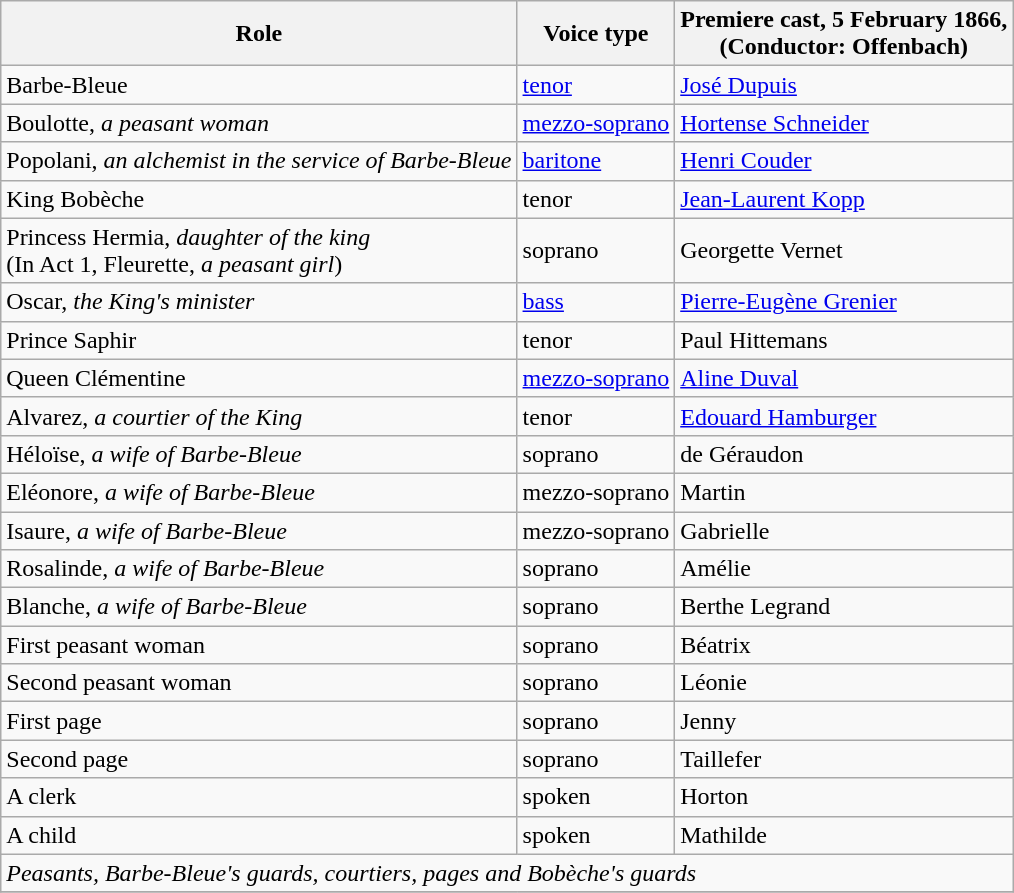<table class="wikitable">
<tr>
<th>Role</th>
<th>Voice type</th>
<th>Premiere cast, 5 February 1866,<br>(Conductor: Offenbach)</th>
</tr>
<tr>
<td>Barbe-Bleue</td>
<td><a href='#'>tenor</a></td>
<td><a href='#'>José Dupuis</a></td>
</tr>
<tr>
<td>Boulotte, <em>a peasant woman</em></td>
<td><a href='#'>mezzo-soprano</a></td>
<td><a href='#'>Hortense Schneider</a></td>
</tr>
<tr>
<td>Popolani, <em>an alchemist in the service of Barbe-Bleue</em></td>
<td><a href='#'>baritone</a></td>
<td><a href='#'>Henri Couder</a></td>
</tr>
<tr>
<td>King Bobèche</td>
<td>tenor</td>
<td><a href='#'>Jean-Laurent Kopp</a></td>
</tr>
<tr>
<td>Princess Hermia, <em>daughter of the king</em><br> (In Act 1, Fleurette, <em>a peasant girl</em>)</td>
<td>soprano</td>
<td>Georgette Vernet</td>
</tr>
<tr>
<td>Oscar, <em>the King's minister</em></td>
<td><a href='#'>bass</a></td>
<td><a href='#'>Pierre-Eugène Grenier</a></td>
</tr>
<tr>
<td>Prince Saphir</td>
<td>tenor</td>
<td>Paul Hittemans</td>
</tr>
<tr>
<td>Queen Clémentine</td>
<td><a href='#'>mezzo-soprano</a></td>
<td><a href='#'>Aline Duval</a></td>
</tr>
<tr>
<td>Alvarez, <em>a courtier of the King</em></td>
<td>tenor</td>
<td><a href='#'>Edouard Hamburger</a></td>
</tr>
<tr>
<td>Héloïse, <em>a wife of Barbe-Bleue</em></td>
<td>soprano</td>
<td>de Géraudon</td>
</tr>
<tr>
<td>Eléonore, <em>a wife of Barbe-Bleue</em></td>
<td>mezzo-soprano</td>
<td>Martin</td>
</tr>
<tr>
<td>Isaure, <em>a wife of Barbe-Bleue</em></td>
<td>mezzo-soprano</td>
<td>Gabrielle</td>
</tr>
<tr>
<td>Rosalinde, <em>a wife of Barbe-Bleue</em></td>
<td>soprano</td>
<td>Amélie</td>
</tr>
<tr>
<td>Blanche, <em>a wife of Barbe-Bleue</em></td>
<td>soprano</td>
<td>Berthe Legrand</td>
</tr>
<tr>
<td>First peasant woman</td>
<td>soprano</td>
<td>Béatrix</td>
</tr>
<tr>
<td>Second peasant woman</td>
<td>soprano</td>
<td>Léonie</td>
</tr>
<tr>
<td>First page</td>
<td>soprano</td>
<td>Jenny</td>
</tr>
<tr>
<td>Second page</td>
<td>soprano</td>
<td>Taillefer</td>
</tr>
<tr>
<td>A clerk</td>
<td>spoken</td>
<td>Horton</td>
</tr>
<tr>
<td>A child</td>
<td>spoken</td>
<td>Mathilde</td>
</tr>
<tr>
<td colspan="3"><em>Peasants, Barbe-Bleue's guards, courtiers, pages and Bobèche's guards</em></td>
</tr>
<tr>
</tr>
</table>
